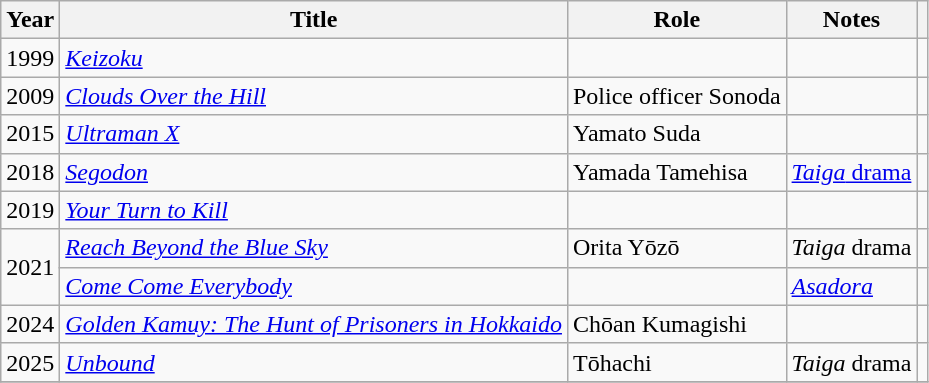<table class="wikitable sortable">
<tr>
<th>Year</th>
<th>Title</th>
<th>Role</th>
<th class="unsortable">Notes</th>
<th class="unsortable"></th>
</tr>
<tr>
<td>1999</td>
<td><em><a href='#'>Keizoku</a></em></td>
<td></td>
<td></td>
<td></td>
</tr>
<tr>
<td>2009</td>
<td><em><a href='#'>Clouds Over the Hill</a></em></td>
<td>Police officer Sonoda</td>
<td></td>
<td></td>
</tr>
<tr>
<td>2015</td>
<td><em><a href='#'>Ultraman X</a></em></td>
<td>Yamato Suda</td>
<td></td>
<td></td>
</tr>
<tr>
<td>2018</td>
<td><em><a href='#'>Segodon</a></em></td>
<td>Yamada Tamehisa</td>
<td><a href='#'><em>Taiga</em> drama</a></td>
<td></td>
</tr>
<tr>
<td>2019</td>
<td><em><a href='#'>Your Turn to Kill</a></em></td>
<td></td>
<td></td>
<td></td>
</tr>
<tr>
<td rowspan=2>2021</td>
<td><em><a href='#'>Reach Beyond the Blue Sky</a></em></td>
<td>Orita Yōzō</td>
<td><em>Taiga</em> drama</td>
<td></td>
</tr>
<tr>
<td><em><a href='#'>Come Come Everybody</a></em></td>
<td></td>
<td><em><a href='#'>Asadora</a></em></td>
<td></td>
</tr>
<tr>
<td>2024</td>
<td><em><a href='#'>Golden Kamuy: The Hunt of Prisoners in Hokkaido</a></em></td>
<td>Chōan Kumagishi</td>
<td></td>
<td></td>
</tr>
<tr>
<td>2025</td>
<td><em><a href='#'>Unbound</a></em></td>
<td>Tōhachi</td>
<td><em>Taiga</em> drama</td>
<td></td>
</tr>
<tr>
</tr>
</table>
